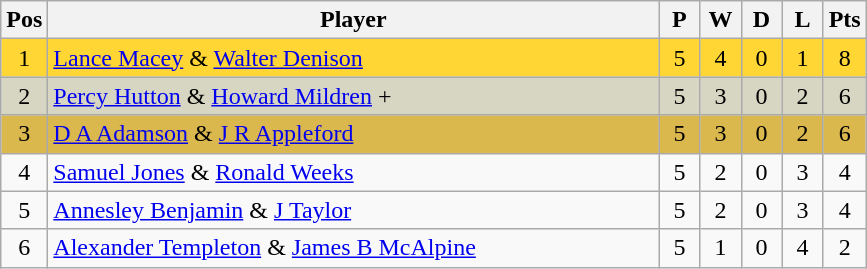<table class="wikitable" style="font-size: 100%">
<tr>
<th width=20>Pos</th>
<th width=400>Player</th>
<th width=20>P</th>
<th width=20>W</th>
<th width=20>D</th>
<th width=20>L</th>
<th width=20>Pts</th>
</tr>
<tr align=center style="background: #FFD633;">
<td>1</td>
<td align="left"> <a href='#'>Lance Macey</a> & <a href='#'>Walter Denison</a></td>
<td>5</td>
<td>4</td>
<td>0</td>
<td>1</td>
<td>8</td>
</tr>
<tr align=center style="background: #D6D6C2;">
<td>2</td>
<td align="left"> <a href='#'>Percy Hutton</a> & <a href='#'>Howard Mildren</a> +</td>
<td>5</td>
<td>3</td>
<td>0</td>
<td>2</td>
<td>6</td>
</tr>
<tr align=center style="background: #DBB84D;">
<td>3</td>
<td align="left"> <a href='#'>D A Adamson</a> & <a href='#'>J R Appleford</a></td>
<td>5</td>
<td>3</td>
<td>0</td>
<td>2</td>
<td>6</td>
</tr>
<tr align=center>
<td>4</td>
<td align="left"> <a href='#'>Samuel Jones</a> & <a href='#'>Ronald Weeks</a></td>
<td>5</td>
<td>2</td>
<td>0</td>
<td>3</td>
<td>4</td>
</tr>
<tr align=center>
<td>5</td>
<td align="left"> <a href='#'>Annesley Benjamin</a> & <a href='#'>J Taylor</a></td>
<td>5</td>
<td>2</td>
<td>0</td>
<td>3</td>
<td>4</td>
</tr>
<tr align=center>
<td>6</td>
<td align="left"> <a href='#'>Alexander Templeton</a> & <a href='#'>James B McAlpine</a></td>
<td>5</td>
<td>1</td>
<td>0</td>
<td>4</td>
<td>2</td>
</tr>
</table>
